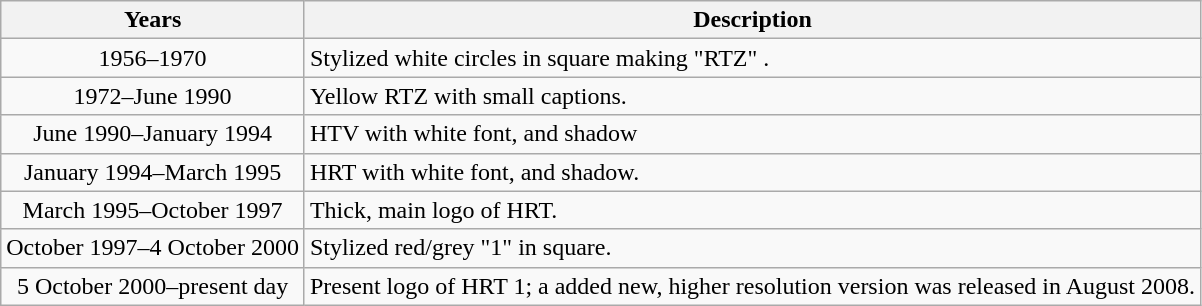<table class="wikitable">
<tr>
<th>Years</th>
<th>Description</th>
</tr>
<tr -->
<td align="center">1956–1970</td>
<td align="left">Stylized white circles in square making "RTZ" .</td>
</tr>
<tr -->
<td align="center">1972–June 1990</td>
<td align="left">Yellow RTZ with small captions.</td>
</tr>
<tr -->
<td align="center">June 1990–January 1994</td>
<td align="left">HTV with white font, and shadow</td>
</tr>
<tr -->
<td align="center">January 1994–March 1995</td>
<td align="left">HRT with white font, and shadow.</td>
</tr>
<tr -->
<td align="center">March 1995–October 1997</td>
<td align="left">Thick, main logo of HRT.</td>
</tr>
<tr -->
<td align="center">October 1997–4 October 2000</td>
<td align="left">Stylized red/grey "1" in square.</td>
</tr>
<tr -->
<td align="center">5 October 2000–present day</td>
<td align="left">Present logo of HRT 1; a added new, higher resolution version was released in August 2008.</td>
</tr>
</table>
